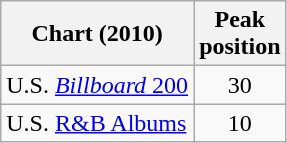<table class="wikitable">
<tr>
<th align="left">Chart (2010)</th>
<th style="text-align:center;">Peak<br>position</th>
</tr>
<tr>
<td align="left">U.S. <a href='#'><em>Billboard</em> 200</a></td>
<td style="text-align:center;">30</td>
</tr>
<tr>
<td align="left">U.S. <a href='#'>R&B Albums</a></td>
<td style="text-align:center;">10</td>
</tr>
</table>
